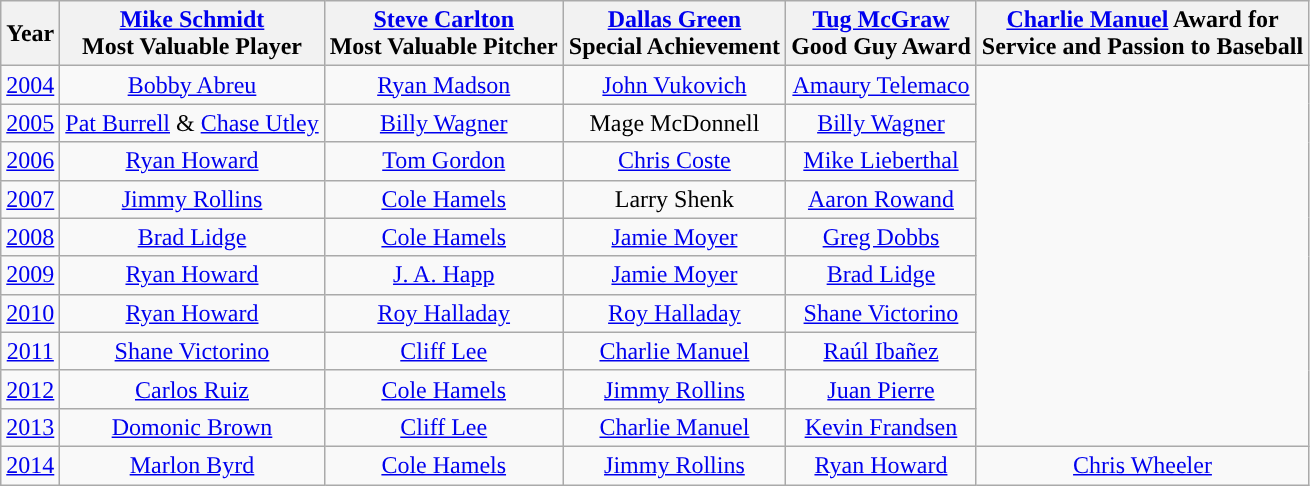<table class="wikitable" style="text-align:center">
<tr>
<th>Year</th>
<th><a href='#'><span>Mike Schmidt</span></a><br>Most Valuable Player</th>
<th><a href='#'><span>Steve Carlton</span></a><br>Most Valuable Pitcher</th>
<th><a href='#'><span>Dallas Green</span></a><br>Special Achievement</th>
<th><a href='#'><span>Tug McGraw</span></a><br>Good Guy Award</th>
<th><a href='#'><span>Charlie Manuel</span></a> Award for<br>Service and Passion to Baseball</th>
</tr>
<tr>
<td><a href='#'>2004</a></td>
<td><a href='#'>Bobby Abreu</a></td>
<td><a href='#'>Ryan Madson</a></td>
<td><a href='#'>John Vukovich</a></td>
<td><a href='#'>Amaury Telemaco</a></td>
</tr>
<tr>
<td><a href='#'>2005</a></td>
<td><a href='#'>Pat Burrell</a> & <a href='#'>Chase Utley</a></td>
<td><a href='#'>Billy Wagner</a></td>
<td>Mage McDonnell</td>
<td><a href='#'>Billy Wagner</a></td>
</tr>
<tr>
<td><a href='#'>2006</a></td>
<td><a href='#'>Ryan Howard</a></td>
<td><a href='#'>Tom Gordon</a></td>
<td><a href='#'>Chris Coste</a></td>
<td><a href='#'>Mike Lieberthal</a></td>
</tr>
<tr>
<td><a href='#'>2007</a></td>
<td><a href='#'>Jimmy Rollins</a></td>
<td><a href='#'>Cole Hamels</a></td>
<td>Larry Shenk</td>
<td><a href='#'>Aaron Rowand</a></td>
</tr>
<tr>
<td><a href='#'>2008</a></td>
<td><a href='#'>Brad Lidge</a></td>
<td><a href='#'>Cole Hamels</a></td>
<td><a href='#'>Jamie Moyer</a></td>
<td><a href='#'>Greg Dobbs</a></td>
</tr>
<tr>
<td><a href='#'>2009</a></td>
<td><a href='#'>Ryan Howard</a></td>
<td><a href='#'>J. A. Happ</a></td>
<td><a href='#'>Jamie Moyer</a></td>
<td><a href='#'>Brad Lidge</a></td>
</tr>
<tr>
<td><a href='#'>2010</a></td>
<td><a href='#'>Ryan Howard</a></td>
<td><a href='#'>Roy Halladay</a></td>
<td><a href='#'>Roy Halladay</a></td>
<td><a href='#'>Shane Victorino</a></td>
</tr>
<tr>
<td><a href='#'>2011</a></td>
<td><a href='#'>Shane Victorino</a></td>
<td><a href='#'>Cliff Lee</a></td>
<td><a href='#'>Charlie Manuel</a></td>
<td><a href='#'>Raúl Ibañez</a></td>
</tr>
<tr>
<td><a href='#'>2012</a></td>
<td><a href='#'>Carlos Ruiz</a></td>
<td><a href='#'>Cole Hamels</a></td>
<td><a href='#'>Jimmy Rollins</a></td>
<td><a href='#'>Juan Pierre</a></td>
</tr>
<tr>
<td><a href='#'>2013</a></td>
<td><a href='#'>Domonic Brown</a></td>
<td><a href='#'>Cliff Lee</a></td>
<td><a href='#'>Charlie Manuel</a></td>
<td><a href='#'>Kevin Frandsen</a></td>
</tr>
<tr>
<td><a href='#'>2014</a></td>
<td><a href='#'>Marlon Byrd</a></td>
<td><a href='#'>Cole Hamels</a></td>
<td><a href='#'>Jimmy Rollins</a></td>
<td><a href='#'>Ryan Howard</a></td>
<td><a href='#'>Chris Wheeler</a></td>
</tr>
</table>
